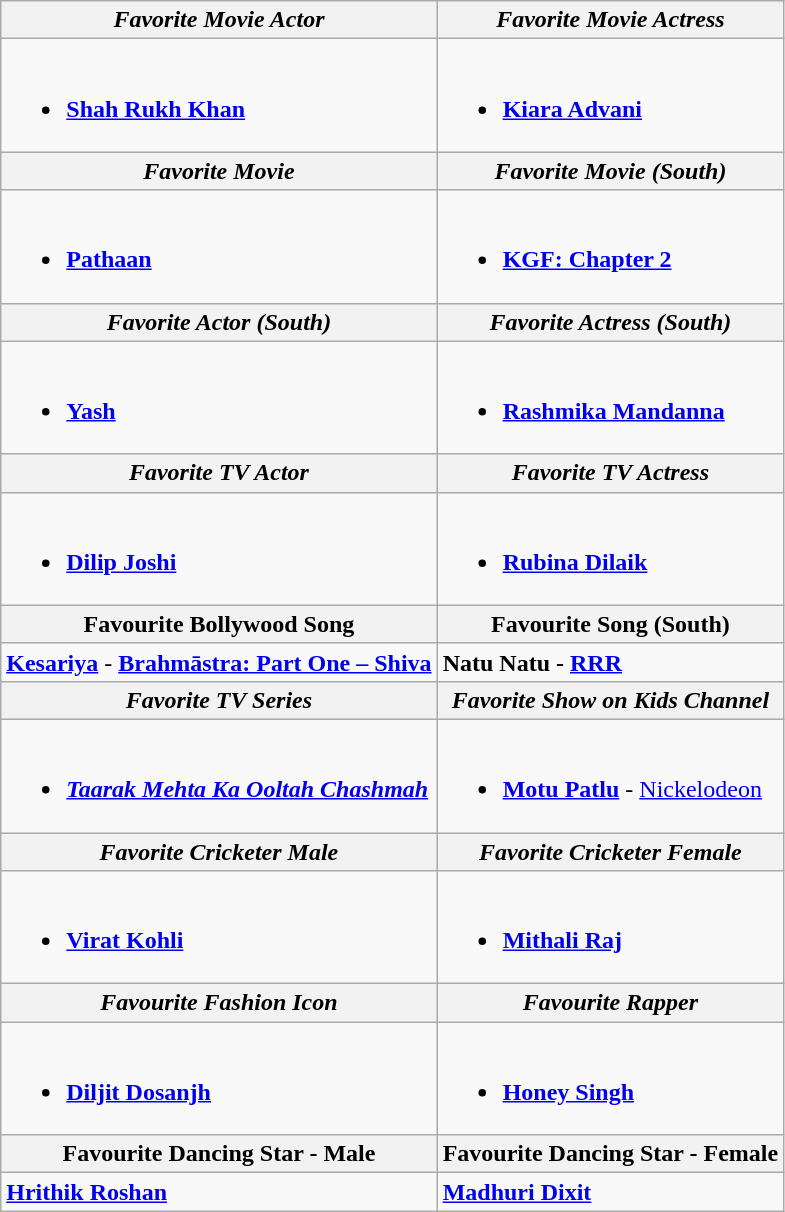<table class="wikitable">
<tr>
<th style="width="><em>Favorite Movie Actor</em></th>
<th style="width="><em>Favorite Movie Actress</em></th>
</tr>
<tr>
<td valign="top"><br><ul><li><strong><a href='#'>Shah Rukh Khan</a> </strong></li></ul></td>
<td valign="top"><br><ul><li><strong><a href='#'>Kiara Advani</a></strong></li></ul></td>
</tr>
<tr>
<th style="width="><em>Favorite Movie</em></th>
<th style="width="><strong><em>Favorite Movie (South)</em></strong></th>
</tr>
<tr>
<td valign="top"><br><ul><li><strong><a href='#'>Pathaan</a></strong></li></ul></td>
<td valign="top"><br><ul><li><strong><a href='#'>KGF: Chapter 2</a></strong></li></ul></td>
</tr>
<tr>
<th style="width="><em>Favorite Actor (South)</em></th>
<th style="width="><em>Favorite Actress (South)</em></th>
</tr>
<tr>
<td valign="top"><br><ul><li><strong><a href='#'>Yash</a></strong></li></ul></td>
<td valign="top"><br><ul><li><strong><a href='#'>Rashmika Mandanna</a></strong></li></ul></td>
</tr>
<tr>
<th><em>Favorite TV Actor</em></th>
<th><em>Favorite TV Actress</em></th>
</tr>
<tr>
<td valign="top"><br><ul><li><strong><a href='#'>Dilip Joshi</a></strong></li></ul></td>
<td valign="top"><br><ul><li><strong><a href='#'>Rubina Dilaik</a></strong></li></ul></td>
</tr>
<tr>
<th>Favourite Bollywood Song</th>
<th>Favourite Song (South)</th>
</tr>
<tr>
<td><a href='#'><strong>Kesariya</strong></a> - <strong><a href='#'>Brahmāstra: Part One – Shiva</a></strong></td>
<td><strong>Natu Natu - <a href='#'>RRR</a></strong></td>
</tr>
<tr>
<th style="width="><em>Favorite TV Series</em></th>
<th style="width="><em>Favorite Show on Kids Channel</em></th>
</tr>
<tr>
<td valign="top"><br><ul><li><strong><em><a href='#'>Taarak Mehta Ka Ooltah Chashmah</a></em></strong></li></ul></td>
<td valign="top"><br><ul><li><strong><a href='#'>Motu Patlu</a></strong> - <a href='#'>Nickelodeon</a></li></ul></td>
</tr>
<tr>
<th style="width="><em>Favorite Cricketer Male</em></th>
<th style="width="><em>Favorite Cricketer Female</em></th>
</tr>
<tr>
<td valign="top"><br><ul><li><strong><a href='#'>Virat Kohli</a></strong></li></ul></td>
<td valign="top"><br><ul><li><strong><a href='#'>Mithali Raj</a></strong></li></ul></td>
</tr>
<tr>
<th style="width="><em>Favourite Fashion Icon</em></th>
<th style="width="><em>Favourite Rapper</em></th>
</tr>
<tr>
<td valign="top"><br><ul><li><strong><a href='#'>Diljit Dosanjh</a></strong></li></ul></td>
<td valign="top"><br><ul><li><strong><a href='#'>Honey Singh</a></strong></li></ul></td>
</tr>
<tr>
<th>Favourite Dancing Star - Male</th>
<th>Favourite Dancing Star - Female</th>
</tr>
<tr>
<td><strong><a href='#'>Hrithik Roshan</a></strong></td>
<td><strong><a href='#'>Madhuri Dixit</a></strong></td>
</tr>
</table>
